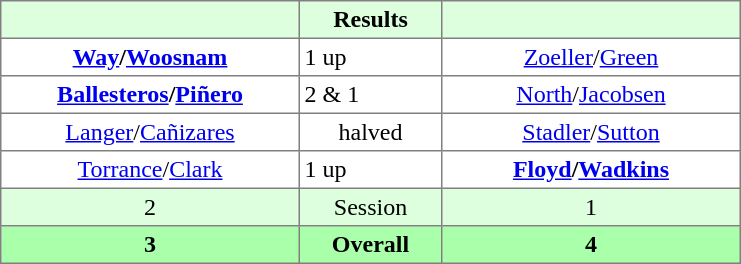<table border="1" cellpadding="3" style="border-collapse:collapse; text-align:center;">
<tr style="background:#dfd;">
<th style="width:12em;"></th>
<th style="width:5.5em;">Results</th>
<th style="width:12em;"></th>
</tr>
<tr>
<td><strong><a href='#'>Way</a>/<a href='#'>Woosnam</a></strong></td>
<td align=left> 1 up</td>
<td><a href='#'>Zoeller</a>/<a href='#'>Green</a></td>
</tr>
<tr>
<td><strong><a href='#'>Ballesteros</a>/<a href='#'>Piñero</a></strong></td>
<td align=left> 2 & 1</td>
<td><a href='#'>North</a>/<a href='#'>Jacobsen</a></td>
</tr>
<tr>
<td><a href='#'>Langer</a>/<a href='#'>Cañizares</a></td>
<td>halved</td>
<td><a href='#'>Stadler</a>/<a href='#'>Sutton</a></td>
</tr>
<tr>
<td><a href='#'>Torrance</a>/<a href='#'>Clark</a></td>
<td align=left> 1 up</td>
<td><strong><a href='#'>Floyd</a>/<a href='#'>Wadkins</a></strong></td>
</tr>
<tr style="background:#dfd;">
<td>2</td>
<td>Session</td>
<td>1</td>
</tr>
<tr style="background:#afa;">
<th>3</th>
<th>Overall</th>
<th>4</th>
</tr>
</table>
